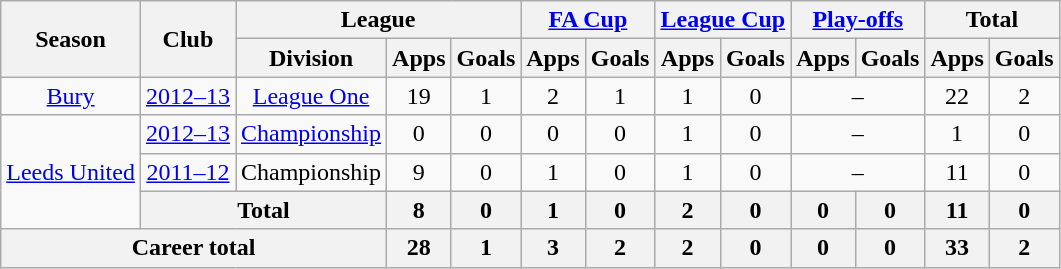<table class="wikitable" style="text-align:center">
<tr>
<th rowspan="2">Season</th>
<th rowspan="2">Club</th>
<th colspan="3">League</th>
<th colspan="2"><a href='#'>FA Cup</a></th>
<th colspan="2"><a href='#'>League Cup</a></th>
<th colspan="2"><a href='#'>Play-offs</a></th>
<th colspan="2">Total</th>
</tr>
<tr>
<th>Division</th>
<th>Apps</th>
<th>Goals</th>
<th>Apps</th>
<th>Goals</th>
<th>Apps</th>
<th>Goals</th>
<th>Apps</th>
<th>Goals</th>
<th>Apps</th>
<th>Goals</th>
</tr>
<tr>
<td><a href='#'>Bury</a></td>
<td><a href='#'>2012–13</a></td>
<td><a href='#'>League One</a></td>
<td>19</td>
<td>1</td>
<td>2</td>
<td>1</td>
<td>1</td>
<td>0</td>
<td colspan="2">–</td>
<td>22</td>
<td>2</td>
</tr>
<tr>
<td rowspan="3"><a href='#'>Leeds United</a></td>
<td><a href='#'>2012–13</a></td>
<td><a href='#'>Championship</a></td>
<td>0</td>
<td>0</td>
<td>0</td>
<td>0</td>
<td>1</td>
<td>0</td>
<td colspan="2">–</td>
<td>1</td>
<td>0</td>
</tr>
<tr>
<td><a href='#'>2011–12</a></td>
<td>Championship</td>
<td>9</td>
<td>0</td>
<td>1</td>
<td>0</td>
<td>1</td>
<td>0</td>
<td colspan="2">–</td>
<td>11</td>
<td>0</td>
</tr>
<tr>
<th colspan="2">Total</th>
<th>8</th>
<th>0</th>
<th>1</th>
<th>0</th>
<th>2</th>
<th>0</th>
<th>0</th>
<th>0</th>
<th>11</th>
<th>0</th>
</tr>
<tr>
<th colspan="3">Career total</th>
<th>28</th>
<th>1</th>
<th>3</th>
<th>2</th>
<th>2</th>
<th>0</th>
<th>0</th>
<th>0</th>
<th>33</th>
<th>2</th>
</tr>
</table>
